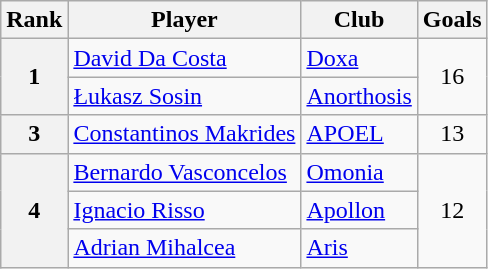<table class="wikitable" style="text-align:center">
<tr>
<th>Rank</th>
<th>Player</th>
<th>Club</th>
<th>Goals</th>
</tr>
<tr>
<th rowspan="2">1</th>
<td align="left"> <a href='#'>David Da Costa</a></td>
<td align="left"><a href='#'>Doxa</a></td>
<td rowspan="2">16</td>
</tr>
<tr>
<td align="left"> <a href='#'>Łukasz Sosin</a></td>
<td align="left"><a href='#'>Anorthosis</a></td>
</tr>
<tr>
<th>3</th>
<td align="left"> <a href='#'>Constantinos Makrides</a></td>
<td align="left"><a href='#'>APOEL</a></td>
<td>13</td>
</tr>
<tr>
<th rowspan="3">4</th>
<td align="left"> <a href='#'>Bernardo Vasconcelos</a></td>
<td align="left"><a href='#'>Omonia</a></td>
<td rowspan="3">12</td>
</tr>
<tr>
<td align="left"> <a href='#'>Ignacio Risso</a></td>
<td align="left"><a href='#'>Apollon</a></td>
</tr>
<tr>
<td align="left"> <a href='#'>Adrian Mihalcea</a></td>
<td align="left"><a href='#'>Aris</a></td>
</tr>
</table>
